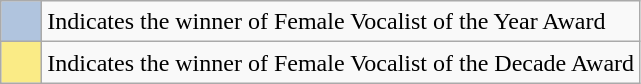<table class="wikitable">
<tr>
<td style="background:#B0C4DE; height:20px; width:20px"></td>
<td>Indicates the winner of Female Vocalist of the Year Award</td>
</tr>
<tr>
<td style="background:#FAEB86 ; height:20px; width:20px"></td>
<td>Indicates the winner of Female Vocalist of the Decade Award</td>
</tr>
</table>
